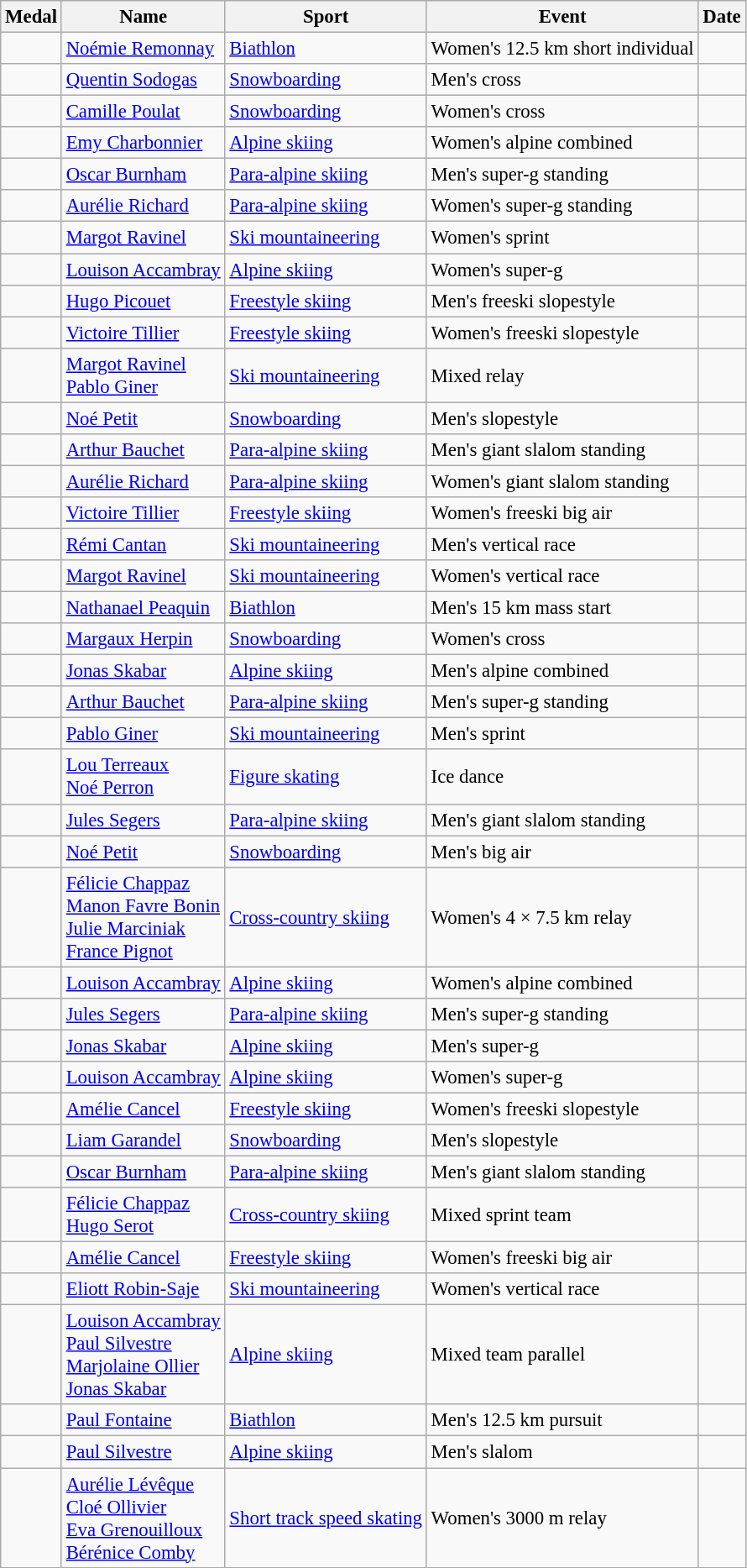<table class="wikitable sortable" style="font-size:95%;">
<tr>
<th>Medal</th>
<th>Name</th>
<th>Sport</th>
<th>Event</th>
<th>Date</th>
</tr>
<tr>
<td></td>
<td><a href='#'>Noémie Remonnay</a></td>
<td><a href='#'>Biathlon</a></td>
<td>Women's 12.5 km short individual</td>
<td></td>
</tr>
<tr>
<td></td>
<td><a href='#'>Quentin Sodogas</a></td>
<td><a href='#'>Snowboarding</a></td>
<td>Men's cross</td>
<td></td>
</tr>
<tr>
<td></td>
<td><a href='#'>Camille Poulat</a></td>
<td><a href='#'>Snowboarding</a></td>
<td>Women's cross</td>
<td></td>
</tr>
<tr>
<td></td>
<td><a href='#'>Emy Charbonnier</a></td>
<td><a href='#'>Alpine skiing</a></td>
<td>Women's alpine combined</td>
<td></td>
</tr>
<tr>
<td></td>
<td><a href='#'>Oscar Burnham</a></td>
<td><a href='#'>Para-alpine skiing</a></td>
<td>Men's super-g standing</td>
<td></td>
</tr>
<tr>
<td></td>
<td><a href='#'>Aurélie Richard</a></td>
<td><a href='#'>Para-alpine skiing</a></td>
<td>Women's super-g standing</td>
<td></td>
</tr>
<tr>
<td></td>
<td><a href='#'>Margot Ravinel</a></td>
<td><a href='#'>Ski mountaineering</a></td>
<td>Women's sprint</td>
<td></td>
</tr>
<tr>
<td></td>
<td><a href='#'>Louison Accambray</a></td>
<td><a href='#'>Alpine skiing</a></td>
<td>Women's super-g</td>
<td></td>
</tr>
<tr>
<td></td>
<td><a href='#'>Hugo Picouet</a></td>
<td><a href='#'>Freestyle skiing</a></td>
<td>Men's freeski slopestyle</td>
<td></td>
</tr>
<tr>
<td></td>
<td><a href='#'>Victoire Tillier</a></td>
<td><a href='#'>Freestyle skiing</a></td>
<td>Women's freeski slopestyle</td>
<td></td>
</tr>
<tr>
<td></td>
<td><a href='#'>Margot Ravinel</a><br><a href='#'>Pablo Giner</a></td>
<td><a href='#'>Ski mountaineering</a></td>
<td>Mixed relay</td>
<td></td>
</tr>
<tr>
<td></td>
<td><a href='#'>Noé Petit</a></td>
<td><a href='#'>Snowboarding</a></td>
<td>Men's slopestyle</td>
<td></td>
</tr>
<tr>
<td></td>
<td><a href='#'>Arthur Bauchet</a></td>
<td><a href='#'>Para-alpine skiing</a></td>
<td>Men's giant slalom standing</td>
<td></td>
</tr>
<tr>
<td></td>
<td><a href='#'>Aurélie Richard</a></td>
<td><a href='#'>Para-alpine skiing</a></td>
<td>Women's giant slalom standing</td>
<td></td>
</tr>
<tr>
<td></td>
<td><a href='#'>Victoire Tillier</a></td>
<td><a href='#'>Freestyle skiing</a></td>
<td>Women's freeski big air</td>
<td></td>
</tr>
<tr>
<td></td>
<td><a href='#'>Rémi Cantan</a></td>
<td><a href='#'>Ski mountaineering</a></td>
<td>Men's vertical race</td>
<td></td>
</tr>
<tr>
<td></td>
<td><a href='#'>Margot Ravinel</a></td>
<td><a href='#'>Ski mountaineering</a></td>
<td>Women's vertical race</td>
<td></td>
</tr>
<tr>
<td></td>
<td><a href='#'>Nathanael Peaquin</a></td>
<td><a href='#'>Biathlon</a></td>
<td>Men's 15 km mass start</td>
<td></td>
</tr>
<tr>
<td></td>
<td><a href='#'>Margaux Herpin</a></td>
<td><a href='#'>Snowboarding</a></td>
<td>Women's cross</td>
<td></td>
</tr>
<tr>
<td></td>
<td><a href='#'>Jonas Skabar</a></td>
<td><a href='#'>Alpine skiing</a></td>
<td>Men's alpine combined</td>
<td></td>
</tr>
<tr>
<td></td>
<td><a href='#'>Arthur Bauchet</a></td>
<td><a href='#'>Para-alpine skiing</a></td>
<td>Men's super-g standing</td>
<td></td>
</tr>
<tr>
<td></td>
<td><a href='#'>Pablo Giner</a></td>
<td><a href='#'>Ski mountaineering</a></td>
<td>Men's sprint</td>
<td></td>
</tr>
<tr>
<td></td>
<td><a href='#'>Lou Terreaux</a><br><a href='#'>Noé Perron</a></td>
<td><a href='#'>Figure skating</a></td>
<td>Ice dance</td>
<td></td>
</tr>
<tr>
<td></td>
<td><a href='#'>Jules Segers</a></td>
<td><a href='#'>Para-alpine skiing</a></td>
<td>Men's giant slalom standing</td>
<td></td>
</tr>
<tr>
<td></td>
<td><a href='#'>Noé Petit</a></td>
<td><a href='#'>Snowboarding</a></td>
<td>Men's big air</td>
<td></td>
</tr>
<tr>
<td></td>
<td><a href='#'>Félicie Chappaz</a><br><a href='#'>Manon Favre Bonin</a><br><a href='#'>Julie Marciniak</a><br><a href='#'>France Pignot</a></td>
<td><a href='#'>Cross-country skiing</a></td>
<td>Women's 4 × 7.5 km relay</td>
<td></td>
</tr>
<tr>
<td></td>
<td><a href='#'>Louison Accambray</a></td>
<td><a href='#'>Alpine skiing</a></td>
<td>Women's alpine combined</td>
<td></td>
</tr>
<tr>
<td></td>
<td><a href='#'>Jules Segers</a></td>
<td><a href='#'>Para-alpine skiing</a></td>
<td>Men's super-g standing</td>
<td></td>
</tr>
<tr>
<td></td>
<td><a href='#'>Jonas Skabar</a></td>
<td><a href='#'>Alpine skiing</a></td>
<td>Men's super-g</td>
<td></td>
</tr>
<tr>
<td></td>
<td><a href='#'>Louison Accambray</a></td>
<td><a href='#'>Alpine skiing</a></td>
<td>Women's super-g</td>
<td></td>
</tr>
<tr>
<td></td>
<td><a href='#'>Amélie Cancel</a></td>
<td><a href='#'>Freestyle skiing</a></td>
<td>Women's freeski slopestyle</td>
<td></td>
</tr>
<tr>
<td></td>
<td><a href='#'>Liam Garandel</a></td>
<td><a href='#'>Snowboarding</a></td>
<td>Men's slopestyle</td>
<td></td>
</tr>
<tr>
<td></td>
<td><a href='#'>Oscar Burnham</a></td>
<td><a href='#'>Para-alpine skiing</a></td>
<td>Men's giant slalom standing</td>
<td></td>
</tr>
<tr>
<td></td>
<td><a href='#'>Félicie Chappaz</a><br><a href='#'>Hugo Serot</a></td>
<td><a href='#'>Cross-country skiing</a></td>
<td>Mixed sprint team</td>
<td></td>
</tr>
<tr>
<td></td>
<td><a href='#'>Amélie Cancel</a></td>
<td><a href='#'>Freestyle skiing</a></td>
<td>Women's freeski big air</td>
<td></td>
</tr>
<tr>
<td></td>
<td><a href='#'>Eliott Robin-Saje</a></td>
<td><a href='#'>Ski mountaineering</a></td>
<td>Women's vertical race</td>
<td></td>
</tr>
<tr>
<td></td>
<td><a href='#'>Louison Accambray</a><br><a href='#'>Paul Silvestre</a><br><a href='#'>Marjolaine Ollier</a><br><a href='#'>Jonas Skabar</a></td>
<td><a href='#'>Alpine skiing</a></td>
<td>Mixed team parallel</td>
<td></td>
</tr>
<tr>
<td></td>
<td><a href='#'>Paul Fontaine</a></td>
<td><a href='#'>Biathlon</a></td>
<td>Men's 12.5 km pursuit</td>
<td></td>
</tr>
<tr>
<td></td>
<td><a href='#'>Paul Silvestre</a></td>
<td><a href='#'>Alpine skiing</a></td>
<td>Men's slalom</td>
<td></td>
</tr>
<tr>
<td></td>
<td><a href='#'>Aurélie Lévêque</a><br><a href='#'>Cloé Ollivier</a><br><a href='#'>Eva Grenouilloux</a><br><a href='#'>Bérénice Comby</a></td>
<td><a href='#'>Short track speed skating</a></td>
<td>Women's 3000 m relay</td>
<td></td>
</tr>
</table>
